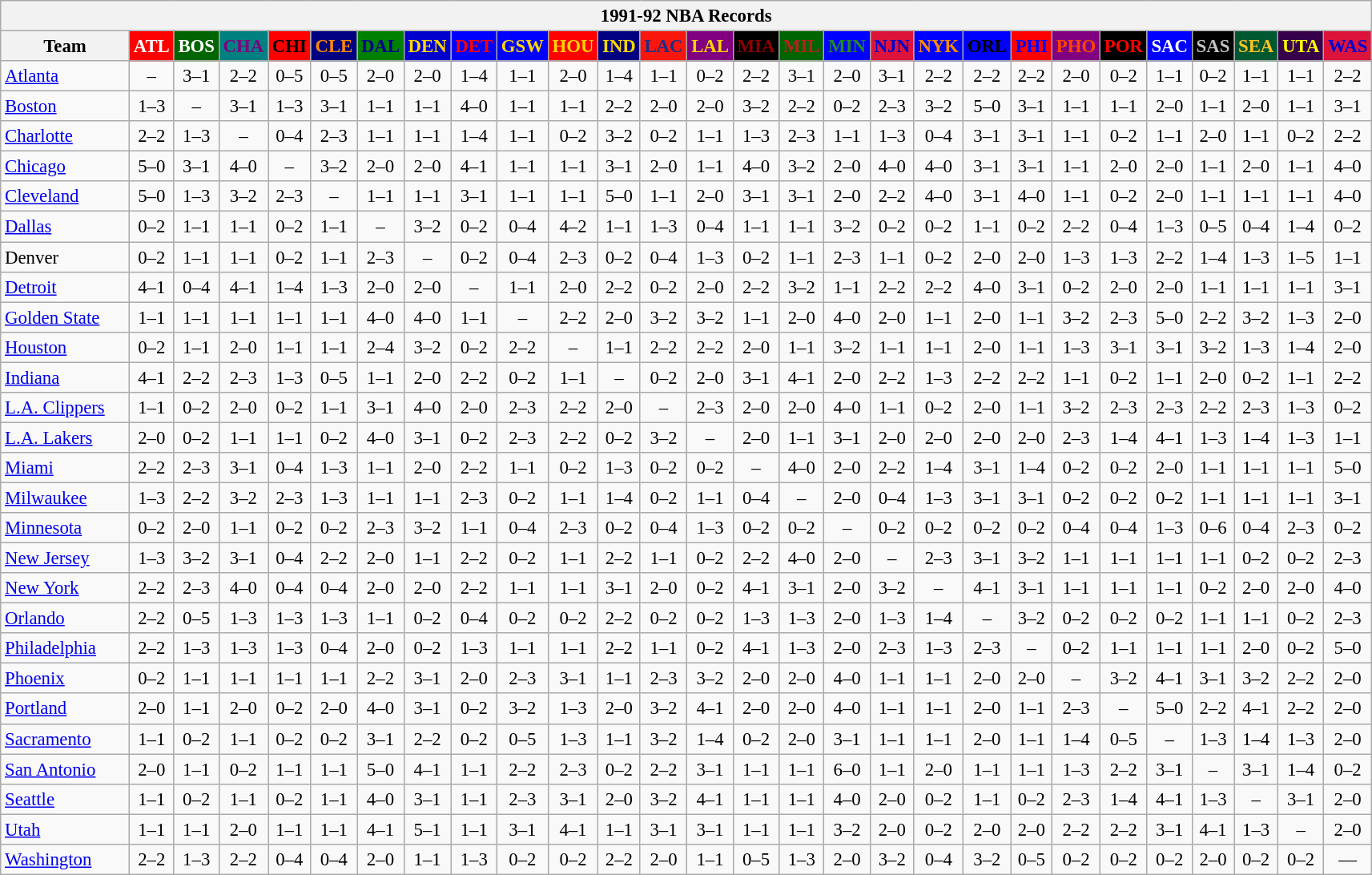<table class="wikitable" style="font-size:95%; text-align:center;">
<tr>
<th colspan=28>1991-92 NBA Records</th>
</tr>
<tr>
<th width=100>Team</th>
<th style="background:#FF0000;color:#FFFFFF;width=35">ATL</th>
<th style="background:#006400;color:#FFFFFF;width=35">BOS</th>
<th style="background:#008080;color:#800080;width=35">CHA</th>
<th style="background:#FF0000;color:#000000;width=35">CHI</th>
<th style="background:#000080;color:#FF8C00;width=35">CLE</th>
<th style="background:#008000;color:#00008B;width=35">DAL</th>
<th style="background:#0000CD;color:#FFD700;width=35">DEN</th>
<th style="background:#0000FF;color:#FF0000;width=35">DET</th>
<th style="background:#0000FF;color:#FFD700;width=35">GSW</th>
<th style="background:#FF0000;color:#FFD700;width=35">HOU</th>
<th style="background:#000080;color:#FFD700;width=35">IND</th>
<th style="background:#F9160D;color:#1A2E8B;width=35">LAC</th>
<th style="background:#800080;color:#FFD700;width=35">LAL</th>
<th style="background:#000000;color:#8B0000;width=35">MIA</th>
<th style="background:#006400;color:#B22222;width=35">MIL</th>
<th style="background:#0000FF;color:#228B22;width=35">MIN</th>
<th style="background:#DC143C;color:#0000CD;width=35">NJN</th>
<th style="background:#0000FF;color:#FF8C00;width=35">NYK</th>
<th style="background:#0000FF;color:#000000;width=35">ORL</th>
<th style="background:#FF0000;color:#0000FF;width=35">PHI</th>
<th style="background:#800080;color:#FF4500;width=35">PHO</th>
<th style="background:#000000;color:#FF0000;width=35">POR</th>
<th style="background:#0000FF;color:#FFFFFF;width=35">SAC</th>
<th style="background:#000000;color:#C0C0C0;width=35">SAS</th>
<th style="background:#005831;color:#FFC322;width=35">SEA</th>
<th style="background:#36004A;color:#FFFF00;width=35">UTA</th>
<th style="background:#DC143C;color:#0000CD;width=35">WAS</th>
</tr>
<tr>
<td style="text-align:left;"><a href='#'>Atlanta</a></td>
<td>–</td>
<td>3–1</td>
<td>2–2</td>
<td>0–5</td>
<td>0–5</td>
<td>2–0</td>
<td>2–0</td>
<td>1–4</td>
<td>1–1</td>
<td>2–0</td>
<td>1–4</td>
<td>1–1</td>
<td>0–2</td>
<td>2–2</td>
<td>3–1</td>
<td>2–0</td>
<td>3–1</td>
<td>2–2</td>
<td>2–2</td>
<td>2–2</td>
<td>2–0</td>
<td>0–2</td>
<td>1–1</td>
<td>0–2</td>
<td>1–1</td>
<td>1–1</td>
<td>2–2</td>
</tr>
<tr>
<td style="text-align:left;"><a href='#'>Boston</a></td>
<td>1–3</td>
<td>–</td>
<td>3–1</td>
<td>1–3</td>
<td>3–1</td>
<td>1–1</td>
<td>1–1</td>
<td>4–0</td>
<td>1–1</td>
<td>1–1</td>
<td>2–2</td>
<td>2–0</td>
<td>2–0</td>
<td>3–2</td>
<td>2–2</td>
<td>0–2</td>
<td>2–3</td>
<td>3–2</td>
<td>5–0</td>
<td>3–1</td>
<td>1–1</td>
<td>1–1</td>
<td>2–0</td>
<td>1–1</td>
<td>2–0</td>
<td>1–1</td>
<td>3–1</td>
</tr>
<tr>
<td style="text-align:left;"><a href='#'>Charlotte</a></td>
<td>2–2</td>
<td>1–3</td>
<td>–</td>
<td>0–4</td>
<td>2–3</td>
<td>1–1</td>
<td>1–1</td>
<td>1–4</td>
<td>1–1</td>
<td>0–2</td>
<td>3–2</td>
<td>0–2</td>
<td>1–1</td>
<td>1–3</td>
<td>2–3</td>
<td>1–1</td>
<td>1–3</td>
<td>0–4</td>
<td>3–1</td>
<td>3–1</td>
<td>1–1</td>
<td>0–2</td>
<td>1–1</td>
<td>2–0</td>
<td>1–1</td>
<td>0–2</td>
<td>2–2</td>
</tr>
<tr>
<td style="text-align:left;"><a href='#'>Chicago</a></td>
<td>5–0</td>
<td>3–1</td>
<td>4–0</td>
<td>–</td>
<td>3–2</td>
<td>2–0</td>
<td>2–0</td>
<td>4–1</td>
<td>1–1</td>
<td>1–1</td>
<td>3–1</td>
<td>2–0</td>
<td>1–1</td>
<td>4–0</td>
<td>3–2</td>
<td>2–0</td>
<td>4–0</td>
<td>4–0</td>
<td>3–1</td>
<td>3–1</td>
<td>1–1</td>
<td>2–0</td>
<td>2–0</td>
<td>1–1</td>
<td>2–0</td>
<td>1–1</td>
<td>4–0</td>
</tr>
<tr>
<td style="text-align:left;"><a href='#'>Cleveland</a></td>
<td>5–0</td>
<td>1–3</td>
<td>3–2</td>
<td>2–3</td>
<td>–</td>
<td>1–1</td>
<td>1–1</td>
<td>3–1</td>
<td>1–1</td>
<td>1–1</td>
<td>5–0</td>
<td>1–1</td>
<td>2–0</td>
<td>3–1</td>
<td>3–1</td>
<td>2–0</td>
<td>2–2</td>
<td>4–0</td>
<td>3–1</td>
<td>4–0</td>
<td>1–1</td>
<td>0–2</td>
<td>2–0</td>
<td>1–1</td>
<td>1–1</td>
<td>1–1</td>
<td>4–0</td>
</tr>
<tr>
<td style="text-align:left;"><a href='#'>Dallas</a></td>
<td>0–2</td>
<td>1–1</td>
<td>1–1</td>
<td>0–2</td>
<td>1–1</td>
<td>–</td>
<td>3–2</td>
<td>0–2</td>
<td>0–4</td>
<td>4–2</td>
<td>1–1</td>
<td>1–3</td>
<td>0–4</td>
<td>1–1</td>
<td>1–1</td>
<td>3–2</td>
<td>0–2</td>
<td>0–2</td>
<td>1–1</td>
<td>0–2</td>
<td>2–2</td>
<td>0–4</td>
<td>1–3</td>
<td>0–5</td>
<td>0–4</td>
<td>1–4</td>
<td>0–2</td>
</tr>
<tr>
<td style="text-align:left;">Denver</td>
<td>0–2</td>
<td>1–1</td>
<td>1–1</td>
<td>0–2</td>
<td>1–1</td>
<td>2–3</td>
<td>–</td>
<td>0–2</td>
<td>0–4</td>
<td>2–3</td>
<td>0–2</td>
<td>0–4</td>
<td>1–3</td>
<td>0–2</td>
<td>1–1</td>
<td>2–3</td>
<td>1–1</td>
<td>0–2</td>
<td>2–0</td>
<td>2–0</td>
<td>1–3</td>
<td>1–3</td>
<td>2–2</td>
<td>1–4</td>
<td>1–3</td>
<td>1–5</td>
<td>1–1</td>
</tr>
<tr>
<td style="text-align:left;"><a href='#'>Detroit</a></td>
<td>4–1</td>
<td>0–4</td>
<td>4–1</td>
<td>1–4</td>
<td>1–3</td>
<td>2–0</td>
<td>2–0</td>
<td>–</td>
<td>1–1</td>
<td>2–0</td>
<td>2–2</td>
<td>0–2</td>
<td>2–0</td>
<td>2–2</td>
<td>3–2</td>
<td>1–1</td>
<td>2–2</td>
<td>2–2</td>
<td>4–0</td>
<td>3–1</td>
<td>0–2</td>
<td>2–0</td>
<td>2–0</td>
<td>1–1</td>
<td>1–1</td>
<td>1–1</td>
<td>3–1</td>
</tr>
<tr>
<td style="text-align:left;"><a href='#'>Golden State</a></td>
<td>1–1</td>
<td>1–1</td>
<td>1–1</td>
<td>1–1</td>
<td>1–1</td>
<td>4–0</td>
<td>4–0</td>
<td>1–1</td>
<td>–</td>
<td>2–2</td>
<td>2–0</td>
<td>3–2</td>
<td>3–2</td>
<td>1–1</td>
<td>2–0</td>
<td>4–0</td>
<td>2–0</td>
<td>1–1</td>
<td>2–0</td>
<td>1–1</td>
<td>3–2</td>
<td>2–3</td>
<td>5–0</td>
<td>2–2</td>
<td>3–2</td>
<td>1–3</td>
<td>2–0</td>
</tr>
<tr>
<td style="text-align:left;"><a href='#'>Houston</a></td>
<td>0–2</td>
<td>1–1</td>
<td>2–0</td>
<td>1–1</td>
<td>1–1</td>
<td>2–4</td>
<td>3–2</td>
<td>0–2</td>
<td>2–2</td>
<td>–</td>
<td>1–1</td>
<td>2–2</td>
<td>2–2</td>
<td>2–0</td>
<td>1–1</td>
<td>3–2</td>
<td>1–1</td>
<td>1–1</td>
<td>2–0</td>
<td>1–1</td>
<td>1–3</td>
<td>3–1</td>
<td>3–1</td>
<td>3–2</td>
<td>1–3</td>
<td>1–4</td>
<td>2–0</td>
</tr>
<tr>
<td style="text-align:left;"><a href='#'>Indiana</a></td>
<td>4–1</td>
<td>2–2</td>
<td>2–3</td>
<td>1–3</td>
<td>0–5</td>
<td>1–1</td>
<td>2–0</td>
<td>2–2</td>
<td>0–2</td>
<td>1–1</td>
<td>–</td>
<td>0–2</td>
<td>2–0</td>
<td>3–1</td>
<td>4–1</td>
<td>2–0</td>
<td>2–2</td>
<td>1–3</td>
<td>2–2</td>
<td>2–2</td>
<td>1–1</td>
<td>0–2</td>
<td>1–1</td>
<td>2–0</td>
<td>0–2</td>
<td>1–1</td>
<td>2–2</td>
</tr>
<tr>
<td style="text-align:left;"><a href='#'>L.A. Clippers</a></td>
<td>1–1</td>
<td>0–2</td>
<td>2–0</td>
<td>0–2</td>
<td>1–1</td>
<td>3–1</td>
<td>4–0</td>
<td>2–0</td>
<td>2–3</td>
<td>2–2</td>
<td>2–0</td>
<td>–</td>
<td>2–3</td>
<td>2–0</td>
<td>2–0</td>
<td>4–0</td>
<td>1–1</td>
<td>0–2</td>
<td>2–0</td>
<td>1–1</td>
<td>3–2</td>
<td>2–3</td>
<td>2–3</td>
<td>2–2</td>
<td>2–3</td>
<td>1–3</td>
<td>0–2</td>
</tr>
<tr>
<td style="text-align:left;"><a href='#'>L.A. Lakers</a></td>
<td>2–0</td>
<td>0–2</td>
<td>1–1</td>
<td>1–1</td>
<td>0–2</td>
<td>4–0</td>
<td>3–1</td>
<td>0–2</td>
<td>2–3</td>
<td>2–2</td>
<td>0–2</td>
<td>3–2</td>
<td>–</td>
<td>2–0</td>
<td>1–1</td>
<td>3–1</td>
<td>2–0</td>
<td>2–0</td>
<td>2–0</td>
<td>2–0</td>
<td>2–3</td>
<td>1–4</td>
<td>4–1</td>
<td>1–3</td>
<td>1–4</td>
<td>1–3</td>
<td>1–1</td>
</tr>
<tr>
<td style="text-align:left;"><a href='#'>Miami</a></td>
<td>2–2</td>
<td>2–3</td>
<td>3–1</td>
<td>0–4</td>
<td>1–3</td>
<td>1–1</td>
<td>2–0</td>
<td>2–2</td>
<td>1–1</td>
<td>0–2</td>
<td>1–3</td>
<td>0–2</td>
<td>0–2</td>
<td>–</td>
<td>4–0</td>
<td>2–0</td>
<td>2–2</td>
<td>1–4</td>
<td>3–1</td>
<td>1–4</td>
<td>0–2</td>
<td>0–2</td>
<td>2–0</td>
<td>1–1</td>
<td>1–1</td>
<td>1–1</td>
<td>5–0</td>
</tr>
<tr>
<td style="text-align:left;"><a href='#'>Milwaukee</a></td>
<td>1–3</td>
<td>2–2</td>
<td>3–2</td>
<td>2–3</td>
<td>1–3</td>
<td>1–1</td>
<td>1–1</td>
<td>2–3</td>
<td>0–2</td>
<td>1–1</td>
<td>1–4</td>
<td>0–2</td>
<td>1–1</td>
<td>0–4</td>
<td>–</td>
<td>2–0</td>
<td>0–4</td>
<td>1–3</td>
<td>3–1</td>
<td>3–1</td>
<td>0–2</td>
<td>0–2</td>
<td>0–2</td>
<td>1–1</td>
<td>1–1</td>
<td>1–1</td>
<td>3–1</td>
</tr>
<tr>
<td style="text-align:left;"><a href='#'>Minnesota</a></td>
<td>0–2</td>
<td>2–0</td>
<td>1–1</td>
<td>0–2</td>
<td>0–2</td>
<td>2–3</td>
<td>3–2</td>
<td>1–1</td>
<td>0–4</td>
<td>2–3</td>
<td>0–2</td>
<td>0–4</td>
<td>1–3</td>
<td>0–2</td>
<td>0–2</td>
<td>–</td>
<td>0–2</td>
<td>0–2</td>
<td>0–2</td>
<td>0–2</td>
<td>0–4</td>
<td>0–4</td>
<td>1–3</td>
<td>0–6</td>
<td>0–4</td>
<td>2–3</td>
<td>0–2</td>
</tr>
<tr>
<td style="text-align:left;"><a href='#'>New Jersey</a></td>
<td>1–3</td>
<td>3–2</td>
<td>3–1</td>
<td>0–4</td>
<td>2–2</td>
<td>2–0</td>
<td>1–1</td>
<td>2–2</td>
<td>0–2</td>
<td>1–1</td>
<td>2–2</td>
<td>1–1</td>
<td>0–2</td>
<td>2–2</td>
<td>4–0</td>
<td>2–0</td>
<td>–</td>
<td>2–3</td>
<td>3–1</td>
<td>3–2</td>
<td>1–1</td>
<td>1–1</td>
<td>1–1</td>
<td>1–1</td>
<td>0–2</td>
<td>0–2</td>
<td>2–3</td>
</tr>
<tr>
<td style="text-align:left;"><a href='#'>New York</a></td>
<td>2–2</td>
<td>2–3</td>
<td>4–0</td>
<td>0–4</td>
<td>0–4</td>
<td>2–0</td>
<td>2–0</td>
<td>2–2</td>
<td>1–1</td>
<td>1–1</td>
<td>3–1</td>
<td>2–0</td>
<td>0–2</td>
<td>4–1</td>
<td>3–1</td>
<td>2–0</td>
<td>3–2</td>
<td>–</td>
<td>4–1</td>
<td>3–1</td>
<td>1–1</td>
<td>1–1</td>
<td>1–1</td>
<td>0–2</td>
<td>2–0</td>
<td>2–0</td>
<td>4–0</td>
</tr>
<tr>
<td style="text-align:left;"><a href='#'>Orlando</a></td>
<td>2–2</td>
<td>0–5</td>
<td>1–3</td>
<td>1–3</td>
<td>1–3</td>
<td>1–1</td>
<td>0–2</td>
<td>0–4</td>
<td>0–2</td>
<td>0–2</td>
<td>2–2</td>
<td>0–2</td>
<td>0–2</td>
<td>1–3</td>
<td>1–3</td>
<td>2–0</td>
<td>1–3</td>
<td>1–4</td>
<td>–</td>
<td>3–2</td>
<td>0–2</td>
<td>0–2</td>
<td>0–2</td>
<td>1–1</td>
<td>1–1</td>
<td>0–2</td>
<td>2–3</td>
</tr>
<tr>
<td style="text-align:left;"><a href='#'>Philadelphia</a></td>
<td>2–2</td>
<td>1–3</td>
<td>1–3</td>
<td>1–3</td>
<td>0–4</td>
<td>2–0</td>
<td>0–2</td>
<td>1–3</td>
<td>1–1</td>
<td>1–1</td>
<td>2–2</td>
<td>1–1</td>
<td>0–2</td>
<td>4–1</td>
<td>1–3</td>
<td>2–0</td>
<td>2–3</td>
<td>1–3</td>
<td>2–3</td>
<td>–</td>
<td>0–2</td>
<td>1–1</td>
<td>1–1</td>
<td>1–1</td>
<td>2–0</td>
<td>0–2</td>
<td>5–0</td>
</tr>
<tr>
<td style="text-align:left;"><a href='#'>Phoenix</a></td>
<td>0–2</td>
<td>1–1</td>
<td>1–1</td>
<td>1–1</td>
<td>1–1</td>
<td>2–2</td>
<td>3–1</td>
<td>2–0</td>
<td>2–3</td>
<td>3–1</td>
<td>1–1</td>
<td>2–3</td>
<td>3–2</td>
<td>2–0</td>
<td>2–0</td>
<td>4–0</td>
<td>1–1</td>
<td>1–1</td>
<td>2–0</td>
<td>2–0</td>
<td>–</td>
<td>3–2</td>
<td>4–1</td>
<td>3–1</td>
<td>3–2</td>
<td>2–2</td>
<td>2–0</td>
</tr>
<tr>
<td style="text-align:left;"><a href='#'>Portland</a></td>
<td>2–0</td>
<td>1–1</td>
<td>2–0</td>
<td>0–2</td>
<td>2–0</td>
<td>4–0</td>
<td>3–1</td>
<td>0–2</td>
<td>3–2</td>
<td>1–3</td>
<td>2–0</td>
<td>3–2</td>
<td>4–1</td>
<td>2–0</td>
<td>2–0</td>
<td>4–0</td>
<td>1–1</td>
<td>1–1</td>
<td>2–0</td>
<td>1–1</td>
<td>2–3</td>
<td>–</td>
<td>5–0</td>
<td>2–2</td>
<td>4–1</td>
<td>2–2</td>
<td>2–0</td>
</tr>
<tr>
<td style="text-align:left;"><a href='#'>Sacramento</a></td>
<td>1–1</td>
<td>0–2</td>
<td>1–1</td>
<td>0–2</td>
<td>0–2</td>
<td>3–1</td>
<td>2–2</td>
<td>0–2</td>
<td>0–5</td>
<td>1–3</td>
<td>1–1</td>
<td>3–2</td>
<td>1–4</td>
<td>0–2</td>
<td>2–0</td>
<td>3–1</td>
<td>1–1</td>
<td>1–1</td>
<td>2–0</td>
<td>1–1</td>
<td>1–4</td>
<td>0–5</td>
<td>–</td>
<td>1–3</td>
<td>1–4</td>
<td>1–3</td>
<td>2–0</td>
</tr>
<tr>
<td style="text-align:left;"><a href='#'>San Antonio</a></td>
<td>2–0</td>
<td>1–1</td>
<td>0–2</td>
<td>1–1</td>
<td>1–1</td>
<td>5–0</td>
<td>4–1</td>
<td>1–1</td>
<td>2–2</td>
<td>2–3</td>
<td>0–2</td>
<td>2–2</td>
<td>3–1</td>
<td>1–1</td>
<td>1–1</td>
<td>6–0</td>
<td>1–1</td>
<td>2–0</td>
<td>1–1</td>
<td>1–1</td>
<td>1–3</td>
<td>2–2</td>
<td>3–1</td>
<td>–</td>
<td>3–1</td>
<td>1–4</td>
<td>0–2</td>
</tr>
<tr>
<td style="text-align:left;"><a href='#'>Seattle</a></td>
<td>1–1</td>
<td>0–2</td>
<td>1–1</td>
<td>0–2</td>
<td>1–1</td>
<td>4–0</td>
<td>3–1</td>
<td>1–1</td>
<td>2–3</td>
<td>3–1</td>
<td>2–0</td>
<td>3–2</td>
<td>4–1</td>
<td>1–1</td>
<td>1–1</td>
<td>4–0</td>
<td>2–0</td>
<td>0–2</td>
<td>1–1</td>
<td>0–2</td>
<td>2–3</td>
<td>1–4</td>
<td>4–1</td>
<td>1–3</td>
<td>–</td>
<td>3–1</td>
<td>2–0</td>
</tr>
<tr>
<td style="text-align:left;"><a href='#'>Utah</a></td>
<td>1–1</td>
<td>1–1</td>
<td>2–0</td>
<td>1–1</td>
<td>1–1</td>
<td>4–1</td>
<td>5–1</td>
<td>1–1</td>
<td>3–1</td>
<td>4–1</td>
<td>1–1</td>
<td>3–1</td>
<td>3–1</td>
<td>1–1</td>
<td>1–1</td>
<td>3–2</td>
<td>2–0</td>
<td>0–2</td>
<td>2–0</td>
<td>2–0</td>
<td>2–2</td>
<td>2–2</td>
<td>3–1</td>
<td>4–1</td>
<td>1–3</td>
<td>–</td>
<td>2–0</td>
</tr>
<tr>
<td style="text-align:left;"><a href='#'>Washington</a></td>
<td>2–2</td>
<td>1–3</td>
<td>2–2</td>
<td>0–4</td>
<td>0–4</td>
<td>2–0</td>
<td>1–1</td>
<td>1–3</td>
<td>0–2</td>
<td>0–2</td>
<td>2–2</td>
<td>2–0</td>
<td>1–1</td>
<td>0–5</td>
<td>1–3</td>
<td>2–0</td>
<td>3–2</td>
<td>0–4</td>
<td>3–2</td>
<td>0–5</td>
<td>0–2</td>
<td>0–2</td>
<td>0–2</td>
<td>2–0</td>
<td>0–2</td>
<td>0–2</td>
<td>—</td>
</tr>
</table>
